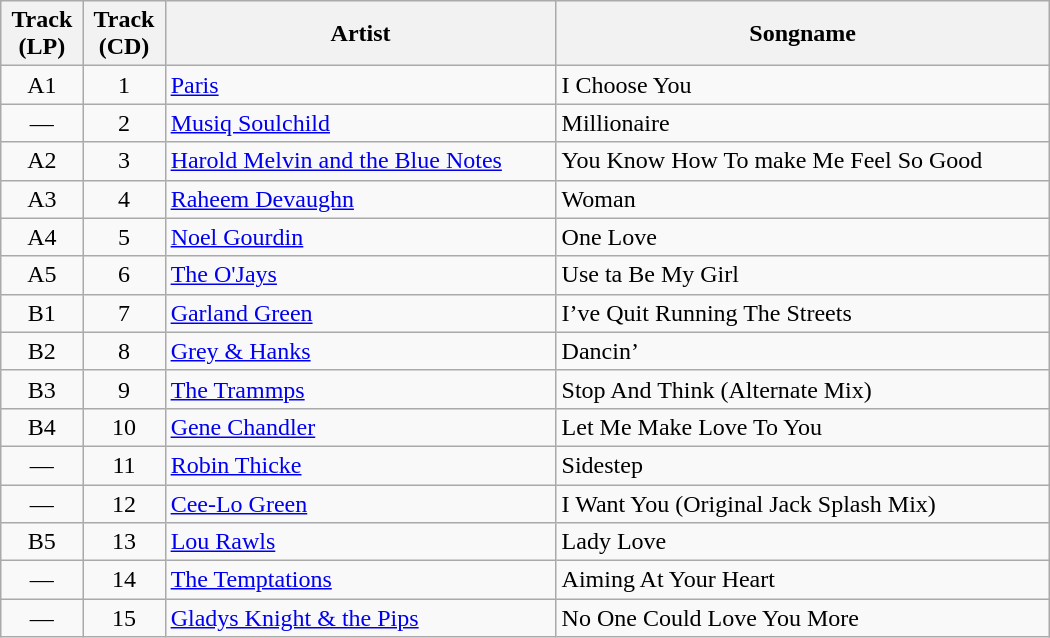<table class="wikitable" style="width:700px">
<tr>
<th>Track<br>(LP)</th>
<th>Track<br>(CD)</th>
<th>Artist</th>
<th>Songname</th>
</tr>
<tr>
<td style="text-align:center">A1</td>
<td style="text-align:center">1</td>
<td><a href='#'>Paris</a></td>
<td>I Choose You</td>
</tr>
<tr>
<td style="text-align:center">—</td>
<td style="text-align:center">2</td>
<td><a href='#'>Musiq Soulchild</a></td>
<td>Millionaire</td>
</tr>
<tr>
<td style="text-align:center">A2</td>
<td style="text-align:center">3</td>
<td><a href='#'>Harold Melvin and the Blue Notes</a></td>
<td>You Know How To make Me Feel So Good</td>
</tr>
<tr>
<td style="text-align:center">A3</td>
<td style="text-align:center">4</td>
<td><a href='#'>Raheem Devaughn</a></td>
<td>Woman</td>
</tr>
<tr>
<td style="text-align:center">A4</td>
<td style="text-align:center">5</td>
<td><a href='#'>Noel Gourdin</a></td>
<td>One Love</td>
</tr>
<tr>
<td style="text-align:center">A5</td>
<td style="text-align:center">6</td>
<td><a href='#'>The O'Jays</a></td>
<td>Use ta Be My Girl</td>
</tr>
<tr>
<td style="text-align:center">B1</td>
<td style="text-align:center">7</td>
<td><a href='#'>Garland Green</a></td>
<td>I’ve Quit Running The Streets</td>
</tr>
<tr>
<td style="text-align:center">B2</td>
<td style="text-align:center">8</td>
<td><a href='#'>Grey & Hanks</a></td>
<td>Dancin’</td>
</tr>
<tr>
<td style="text-align:center">B3</td>
<td style="text-align:center">9</td>
<td><a href='#'>The Trammps</a></td>
<td>Stop And Think (Alternate Mix)</td>
</tr>
<tr>
<td style="text-align:center">B4</td>
<td style="text-align:center">10</td>
<td><a href='#'>Gene Chandler</a></td>
<td>Let Me Make Love To You</td>
</tr>
<tr>
<td style="text-align:center">—</td>
<td style="text-align:center">11</td>
<td><a href='#'>Robin Thicke</a></td>
<td>Sidestep</td>
</tr>
<tr>
<td style="text-align:center">—</td>
<td style="text-align:center">12</td>
<td><a href='#'>Cee-Lo Green</a></td>
<td>I Want You (Original Jack Splash Mix)</td>
</tr>
<tr>
<td style="text-align:center">B5</td>
<td style="text-align:center">13</td>
<td><a href='#'>Lou Rawls</a></td>
<td>Lady Love</td>
</tr>
<tr>
<td style="text-align:center">—</td>
<td style="text-align:center">14</td>
<td><a href='#'>The Temptations</a></td>
<td>Aiming At Your Heart</td>
</tr>
<tr>
<td style="text-align:center">—</td>
<td style="text-align:center">15</td>
<td><a href='#'>Gladys Knight & the Pips</a></td>
<td>No One Could Love You More</td>
</tr>
</table>
